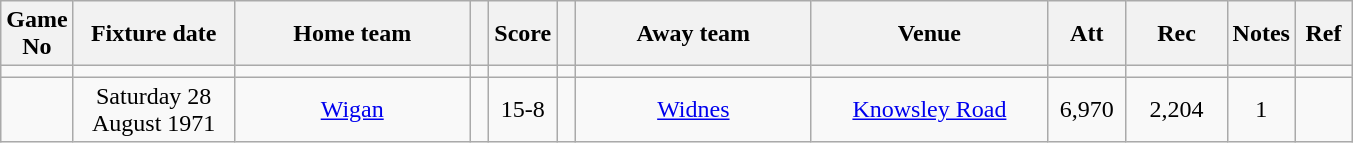<table class="wikitable" style="text-align:center;">
<tr>
<th width=20 abbr="No">Game No</th>
<th width=100 abbr="Date">Fixture date</th>
<th width=150 abbr="Home team">Home team</th>
<th width=5 abbr="space"></th>
<th width=20 abbr="Score">Score</th>
<th width=5 abbr="space"></th>
<th width=150 abbr="Away team">Away team</th>
<th width=150 abbr="Venue">Venue</th>
<th width=45 abbr="Att">Att</th>
<th width=60 abbr="Rec">Rec</th>
<th width=20 abbr="Notes">Notes</th>
<th width=30 abbr="Ref">Ref</th>
</tr>
<tr>
<td></td>
<td></td>
<td></td>
<td></td>
<td></td>
<td></td>
<td></td>
<td></td>
<td></td>
<td></td>
<td></td>
</tr>
<tr>
<td></td>
<td>Saturday 28 August 1971</td>
<td><a href='#'>Wigan</a></td>
<td></td>
<td>15-8</td>
<td></td>
<td><a href='#'>Widnes</a></td>
<td><a href='#'>Knowsley Road</a></td>
<td>6,970</td>
<td>2,204</td>
<td>1</td>
<td></td>
</tr>
</table>
